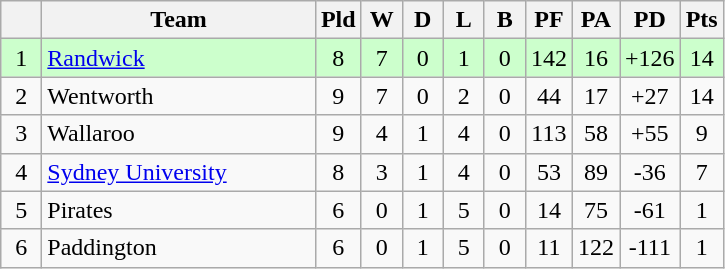<table class="wikitable" style="text-align:center;">
<tr>
<th width="20" abbr="Position"></th>
<th width="175">Team</th>
<th width="20" abbr="Played">Pld</th>
<th width="20" abbr="Won">W</th>
<th width="20" abbr="Drawn">D</th>
<th width="20" abbr="Lost">L</th>
<th width="20" abbr="Bye">B</th>
<th width="20" abbr="Points for">PF</th>
<th width="20" abbr="Points against">PA</th>
<th width="20" abbr="Points difference">PD</th>
<th width="20" abbr="Points">Pts</th>
</tr>
<tr style="background: #ccffcc;">
<td>1</td>
<td style="text-align:left;"> <a href='#'>Randwick</a></td>
<td>8</td>
<td>7</td>
<td>0</td>
<td>1</td>
<td>0</td>
<td>142</td>
<td>16</td>
<td>+126</td>
<td>14</td>
</tr>
<tr>
<td>2</td>
<td style="text-align:left;">Wentworth</td>
<td>9</td>
<td>7</td>
<td>0</td>
<td>2</td>
<td>0</td>
<td>44</td>
<td>17</td>
<td>+27</td>
<td>14</td>
</tr>
<tr>
<td>3</td>
<td style="text-align:left;"> Wallaroo</td>
<td>9</td>
<td>4</td>
<td>1</td>
<td>4</td>
<td>0</td>
<td>113</td>
<td>58</td>
<td>+55</td>
<td>9</td>
</tr>
<tr>
<td>4</td>
<td style="text-align:left;"> <a href='#'>Sydney University</a></td>
<td>8</td>
<td>3</td>
<td>1</td>
<td>4</td>
<td>0</td>
<td>53</td>
<td>89</td>
<td>-36</td>
<td>7</td>
</tr>
<tr>
<td>5</td>
<td style="text-align:left;"> Pirates</td>
<td>6</td>
<td>0</td>
<td>1</td>
<td>5</td>
<td>0</td>
<td>14</td>
<td>75</td>
<td>-61</td>
<td>1</td>
</tr>
<tr>
<td>6</td>
<td style="text-align:left;"> Paddington</td>
<td>6</td>
<td>0</td>
<td>1</td>
<td>5</td>
<td>0</td>
<td>11</td>
<td>122</td>
<td>-111</td>
<td>1</td>
</tr>
</table>
